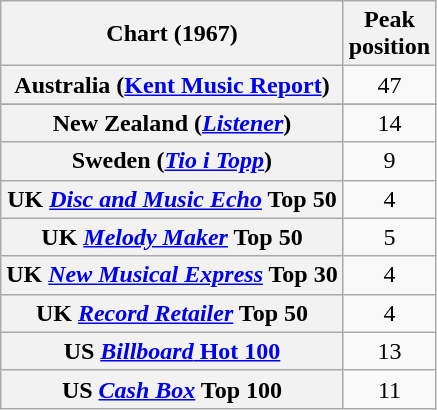<table class="wikitable sortable plainrowheaders" style="text-align:center">
<tr>
<th>Chart (1967)</th>
<th>Peak<br>position</th>
</tr>
<tr>
<th scope="row">Australia (<a href='#'>Kent Music Report</a>)</th>
<td>47</td>
</tr>
<tr>
</tr>
<tr>
</tr>
<tr>
</tr>
<tr>
</tr>
<tr>
</tr>
<tr>
<th scope="row">New Zealand (<em><a href='#'>Listener</a></em>)</th>
<td>14</td>
</tr>
<tr>
<th scope="row">Sweden (<em><a href='#'>Tio i Topp</a></em>)</th>
<td>9</td>
</tr>
<tr>
<th scope="row">UK <em><a href='#'>Disc and Music Echo</a></em> Top 50</th>
<td>4</td>
</tr>
<tr>
<th scope="row">UK <em><a href='#'>Melody Maker</a></em> Top 50</th>
<td>5</td>
</tr>
<tr>
<th scope="row">UK <em><a href='#'>New Musical Express</a></em> Top 30</th>
<td>4</td>
</tr>
<tr>
<th scope="row">UK <em><a href='#'>Record Retailer</a></em> Top 50</th>
<td>4</td>
</tr>
<tr>
<th scope="row">US <a href='#'><em>Billboard</em> Hot 100</a></th>
<td>13</td>
</tr>
<tr>
<th scope="row">US <a href='#'><em>Cash Box</em></a> Top 100</th>
<td>11</td>
</tr>
</table>
